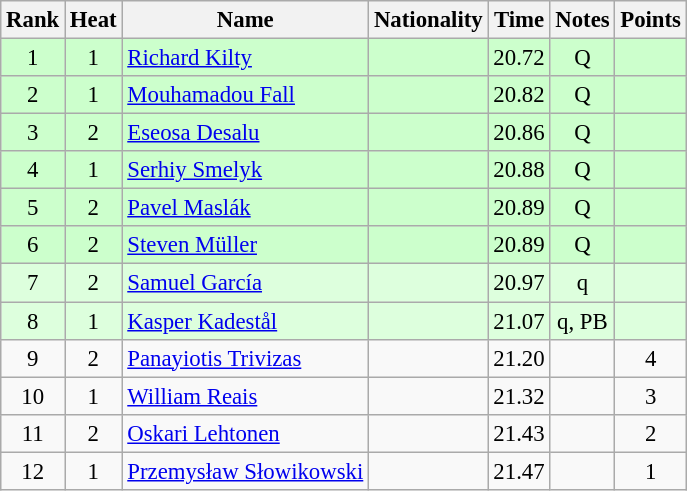<table class="wikitable sortable" style="text-align:center; font-size:95%">
<tr>
<th>Rank</th>
<th>Heat</th>
<th>Name</th>
<th>Nationality</th>
<th>Time</th>
<th>Notes</th>
<th>Points</th>
</tr>
<tr bgcolor=ccffcc>
<td>1</td>
<td>1</td>
<td align=left><a href='#'>Richard Kilty</a></td>
<td align=left></td>
<td>20.72</td>
<td>Q</td>
<td></td>
</tr>
<tr bgcolor=ccffcc>
<td>2</td>
<td>1</td>
<td align=left><a href='#'>Mouhamadou Fall</a></td>
<td align=left></td>
<td>20.82</td>
<td>Q</td>
<td></td>
</tr>
<tr bgcolor=ccffcc>
<td>3</td>
<td>2</td>
<td align=left><a href='#'>Eseosa Desalu</a></td>
<td align=left></td>
<td>20.86</td>
<td>Q</td>
<td></td>
</tr>
<tr bgcolor=ccffcc>
<td>4</td>
<td>1</td>
<td align=left><a href='#'>Serhiy Smelyk</a></td>
<td align=left></td>
<td>20.88</td>
<td>Q</td>
<td></td>
</tr>
<tr bgcolor=ccffcc>
<td>5</td>
<td>2</td>
<td align=left><a href='#'>Pavel Maslák</a></td>
<td align=left></td>
<td>20.89</td>
<td>Q</td>
<td></td>
</tr>
<tr bgcolor=ccffcc>
<td>6</td>
<td>2</td>
<td align=left><a href='#'>Steven Müller</a></td>
<td align=left></td>
<td>20.89</td>
<td>Q</td>
<td></td>
</tr>
<tr bgcolor=ddffdd>
<td>7</td>
<td>2</td>
<td align=left><a href='#'>Samuel García</a></td>
<td align=left></td>
<td>20.97</td>
<td>q</td>
<td></td>
</tr>
<tr bgcolor=ddffdd>
<td>8</td>
<td>1</td>
<td align=left><a href='#'>Kasper Kadestål</a></td>
<td align=left></td>
<td>21.07</td>
<td>q, PB</td>
<td></td>
</tr>
<tr>
<td>9</td>
<td>2</td>
<td align=left><a href='#'>Panayiotis Trivizas</a></td>
<td align=left></td>
<td>21.20</td>
<td></td>
<td>4</td>
</tr>
<tr>
<td>10</td>
<td>1</td>
<td align=left><a href='#'>William Reais</a></td>
<td align=left></td>
<td>21.32</td>
<td></td>
<td>3</td>
</tr>
<tr>
<td>11</td>
<td>2</td>
<td align=left><a href='#'>Oskari Lehtonen</a></td>
<td align=left></td>
<td>21.43</td>
<td></td>
<td>2</td>
</tr>
<tr>
<td>12</td>
<td>1</td>
<td align=left><a href='#'>Przemysław Słowikowski</a></td>
<td align=left></td>
<td>21.47</td>
<td></td>
<td>1</td>
</tr>
</table>
